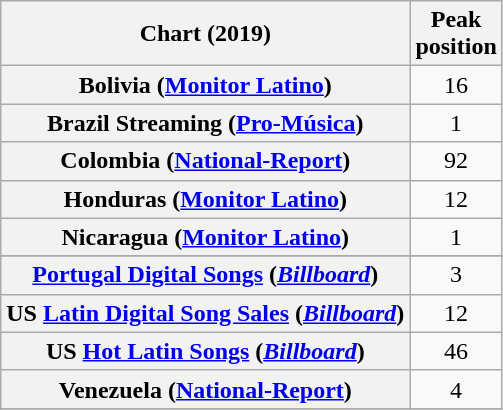<table class="wikitable sortable plainrowheaders" style="text-align:center">
<tr>
<th scope="col">Chart (2019)</th>
<th scope="col">Peak<br>position</th>
</tr>
<tr>
<th scope="row">Bolivia (<a href='#'>Monitor Latino</a>)</th>
<td>16</td>
</tr>
<tr>
<th scope="row">Brazil Streaming (<a href='#'>Pro-Música</a>)</th>
<td>1</td>
</tr>
<tr>
<th scope="row">Colombia (<a href='#'>National-Report</a>)</th>
<td>92</td>
</tr>
<tr>
<th scope="row">Honduras (<a href='#'>Monitor Latino</a>)</th>
<td>12</td>
</tr>
<tr>
<th scope="row">Nicaragua (<a href='#'>Monitor Latino</a>)</th>
<td>1</td>
</tr>
<tr>
</tr>
<tr>
<th scope="row"><a href='#'>Portugal Digital Songs</a> (<em><a href='#'>Billboard</a></em>)</th>
<td>3</td>
</tr>
<tr>
<th scope="row">US <a href='#'>Latin Digital Song Sales</a>   (<em><a href='#'>Billboard</a></em>)</th>
<td>12</td>
</tr>
<tr>
<th scope="row">US <a href='#'>Hot Latin Songs</a> (<em><a href='#'>Billboard</a></em>)</th>
<td>46</td>
</tr>
<tr>
<th scope="row">Venezuela (<a href='#'>National-Report</a>)</th>
<td>4</td>
</tr>
<tr>
</tr>
</table>
